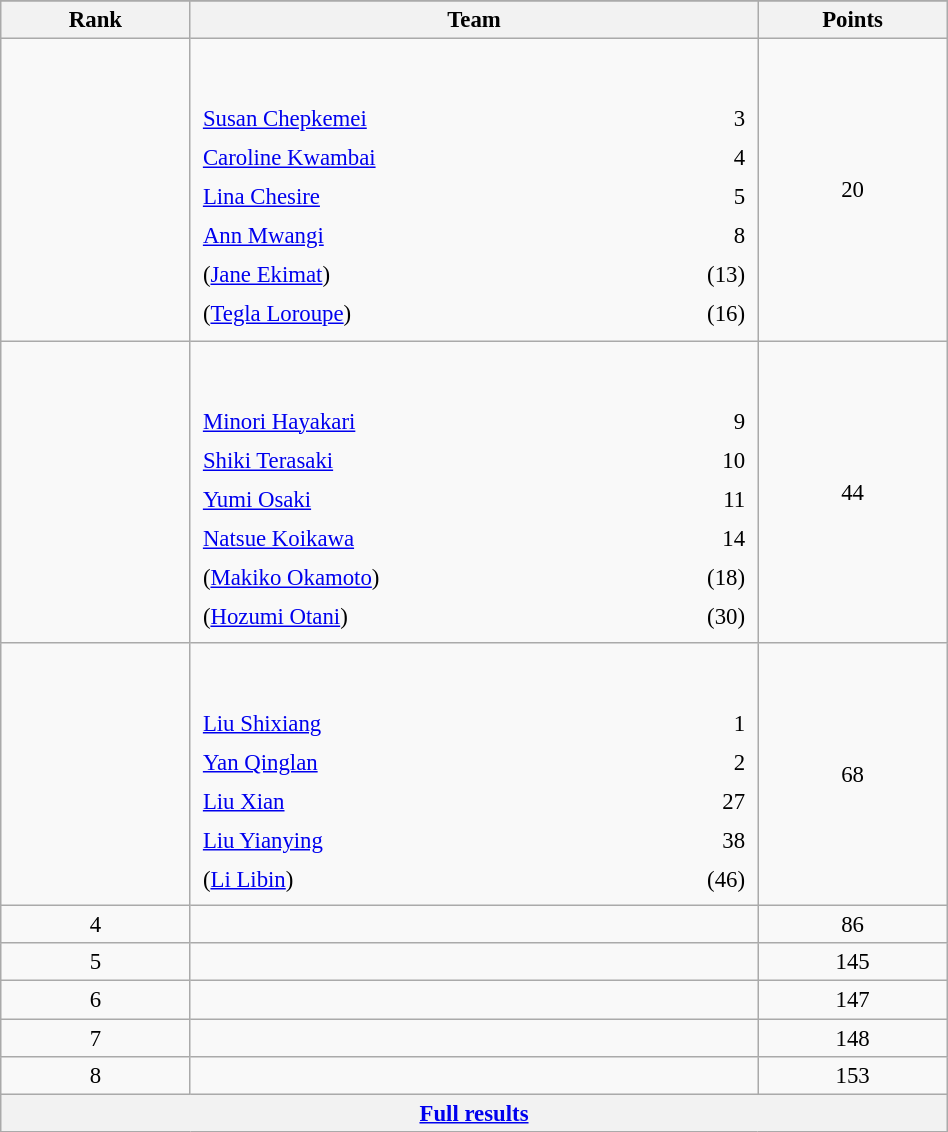<table class="wikitable sortable" style=" text-align:center; font-size:95%;" width="50%">
<tr>
</tr>
<tr>
<th width=10%>Rank</th>
<th width=30%>Team</th>
<th width=10%>Points</th>
</tr>
<tr>
<td align=center></td>
<td align=left> <br><br><table width=100%>
<tr>
<td align=left style="border:0"><a href='#'>Susan Chepkemei</a></td>
<td align=right style="border:0">3</td>
</tr>
<tr>
<td align=left style="border:0"><a href='#'>Caroline Kwambai</a></td>
<td align=right style="border:0">4</td>
</tr>
<tr>
<td align=left style="border:0"><a href='#'>Lina Chesire</a></td>
<td align=right style="border:0">5</td>
</tr>
<tr>
<td align=left style="border:0"><a href='#'>Ann Mwangi</a></td>
<td align=right style="border:0">8</td>
</tr>
<tr>
<td align=left style="border:0">(<a href='#'>Jane Ekimat</a>)</td>
<td align=right style="border:0">(13)</td>
</tr>
<tr>
<td align=left style="border:0">(<a href='#'>Tegla Loroupe</a>)</td>
<td align=right style="border:0">(16)</td>
</tr>
</table>
</td>
<td>20</td>
</tr>
<tr>
<td align=center></td>
<td align=left> <br><br><table width=100%>
<tr>
<td align=left style="border:0"><a href='#'>Minori Hayakari</a></td>
<td align=right style="border:0">9</td>
</tr>
<tr>
<td align=left style="border:0"><a href='#'>Shiki Terasaki</a></td>
<td align=right style="border:0">10</td>
</tr>
<tr>
<td align=left style="border:0"><a href='#'>Yumi Osaki</a></td>
<td align=right style="border:0">11</td>
</tr>
<tr>
<td align=left style="border:0"><a href='#'>Natsue Koikawa</a></td>
<td align=right style="border:0">14</td>
</tr>
<tr>
<td align=left style="border:0">(<a href='#'>Makiko Okamoto</a>)</td>
<td align=right style="border:0">(18)</td>
</tr>
<tr>
<td align=left style="border:0">(<a href='#'>Hozumi Otani</a>)</td>
<td align=right style="border:0">(30)</td>
</tr>
</table>
</td>
<td>44</td>
</tr>
<tr>
<td align=center></td>
<td align=left> <br><br><table width=100%>
<tr>
<td align=left style="border:0"><a href='#'>Liu Shixiang</a></td>
<td align=right style="border:0">1</td>
</tr>
<tr>
<td align=left style="border:0"><a href='#'>Yan Qinglan</a></td>
<td align=right style="border:0">2</td>
</tr>
<tr>
<td align=left style="border:0"><a href='#'>Liu Xian</a></td>
<td align=right style="border:0">27</td>
</tr>
<tr>
<td align=left style="border:0"><a href='#'>Liu Yianying</a></td>
<td align=right style="border:0">38</td>
</tr>
<tr>
<td align=left style="border:0">(<a href='#'>Li Libin</a>)</td>
<td align=right style="border:0">(46)</td>
</tr>
</table>
</td>
<td>68</td>
</tr>
<tr>
<td align=center>4</td>
<td align=left></td>
<td>86</td>
</tr>
<tr>
<td align=center>5</td>
<td align=left></td>
<td>145</td>
</tr>
<tr>
<td align=center>6</td>
<td align=left></td>
<td>147</td>
</tr>
<tr>
<td align=center>7</td>
<td align=left></td>
<td>148</td>
</tr>
<tr>
<td align=center>8</td>
<td align=left></td>
<td>153</td>
</tr>
<tr class="sortbottom">
<th colspan=3 align=center><a href='#'>Full results</a></th>
</tr>
</table>
